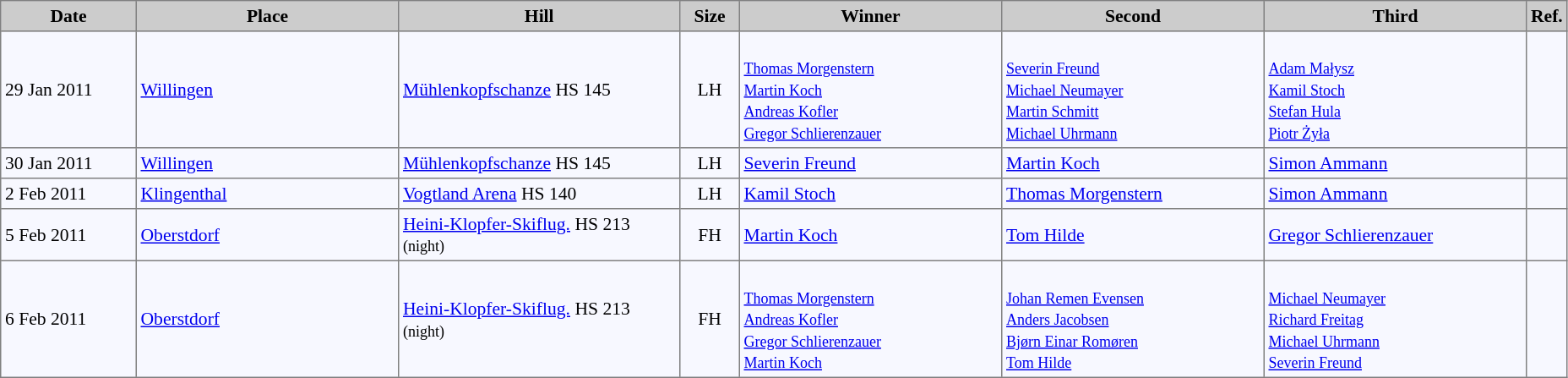<table cellpadding="3" cellspacing="0" border="1" style="background:#f7f8ff; font-size:90%; border:gray solid 1px; border-collapse:collapse;">
<tr style="background:#ccc; text-align:center;">
<th width="100">Date</th>
<th width="200">Place</th>
<th width="215">Hill</th>
<th width="40">Size</th>
<th width="200">Winner</th>
<th width="200">Second</th>
<th width="200">Third</th>
<th width="10">Ref.</th>
</tr>
<tr>
<td>29 Jan 2011</td>
<td> <a href='#'>Willingen</a></td>
<td><a href='#'>Mühlenkopfschanze</a> HS 145</td>
<td align=center>LH</td>
<td><br><small><a href='#'>Thomas Morgenstern</a></small><br><small><a href='#'>Martin Koch</a></small><br><small><a href='#'>Andreas Kofler</a></small><br><small><a href='#'>Gregor Schlierenzauer</a></small></td>
<td><br><small><a href='#'>Severin Freund</a></small><br><small><a href='#'>Michael Neumayer</a></small><br><small><a href='#'>Martin Schmitt</a></small><br><small><a href='#'>Michael Uhrmann</a></small></td>
<td><br><small><a href='#'>Adam Małysz</a></small><br><small><a href='#'>Kamil Stoch</a></small><br><small><a href='#'>Stefan Hula</a></small><br><small><a href='#'>Piotr Żyła</a></small></td>
<td></td>
</tr>
<tr>
<td>30 Jan 2011</td>
<td> <a href='#'>Willingen</a></td>
<td><a href='#'>Mühlenkopfschanze</a> HS 145</td>
<td align=center>LH</td>
<td> <a href='#'>Severin Freund</a></td>
<td> <a href='#'>Martin Koch</a></td>
<td> <a href='#'>Simon Ammann</a></td>
<td></td>
</tr>
<tr>
<td>2 Feb 2011</td>
<td> <a href='#'>Klingenthal</a></td>
<td><a href='#'>Vogtland Arena</a> HS 140</td>
<td align=center>LH</td>
<td> <a href='#'>Kamil Stoch</a></td>
<td> <a href='#'>Thomas Morgenstern</a></td>
<td> <a href='#'>Simon Ammann</a></td>
<td></td>
</tr>
<tr>
<td>5 Feb 2011</td>
<td> <a href='#'>Oberstdorf</a></td>
<td><a href='#'>Heini-Klopfer-Skiflug.</a> HS 213 <small>(night)</small></td>
<td align=center>FH</td>
<td> <a href='#'>Martin Koch</a></td>
<td> <a href='#'>Tom Hilde</a></td>
<td> <a href='#'>Gregor Schlierenzauer</a></td>
<td></td>
</tr>
<tr>
<td>6 Feb 2011</td>
<td> <a href='#'>Oberstdorf</a></td>
<td><a href='#'>Heini-Klopfer-Skiflug.</a> HS 213 <small>(night)</small></td>
<td align=center>FH</td>
<td><br><small><a href='#'>Thomas Morgenstern</a></small><br><small><a href='#'>Andreas Kofler</a></small><br><small><a href='#'>Gregor Schlierenzauer</a></small><br><small><a href='#'>Martin Koch</a></small></td>
<td><br><small><a href='#'>Johan Remen Evensen</a></small><br><small><a href='#'>Anders Jacobsen</a></small><br><small><a href='#'>Bjørn Einar Romøren</a></small><br><small><a href='#'>Tom Hilde</a></small></td>
<td><br><small><a href='#'>Michael Neumayer</a></small><br><small><a href='#'>Richard Freitag</a></small><br><small><a href='#'>Michael Uhrmann</a></small><br><small><a href='#'>Severin Freund</a></small></td>
<td></td>
</tr>
</table>
